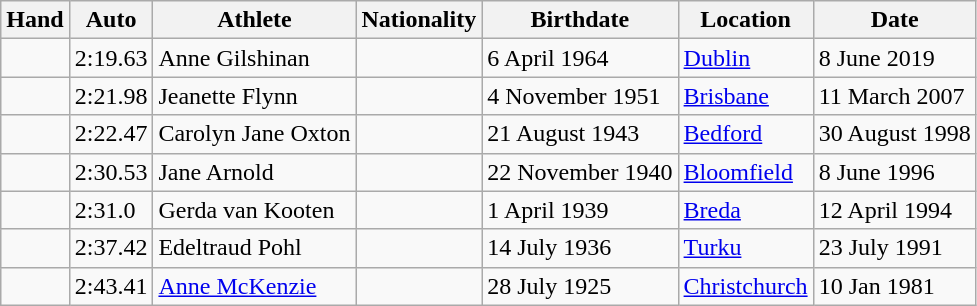<table class="wikitable">
<tr>
<th>Hand</th>
<th>Auto</th>
<th>Athlete</th>
<th>Nationality</th>
<th>Birthdate</th>
<th>Location</th>
<th>Date</th>
</tr>
<tr>
<td></td>
<td>2:19.63</td>
<td>Anne Gilshinan</td>
<td></td>
<td>6 April 1964</td>
<td><a href='#'>Dublin</a></td>
<td>8 June 2019</td>
</tr>
<tr>
<td></td>
<td>2:21.98</td>
<td>Jeanette Flynn</td>
<td></td>
<td>4 November 1951</td>
<td><a href='#'>Brisbane</a></td>
<td>11 March 2007</td>
</tr>
<tr>
<td></td>
<td>2:22.47</td>
<td>Carolyn Jane Oxton</td>
<td></td>
<td>21 August 1943</td>
<td><a href='#'>Bedford</a></td>
<td>30 August 1998</td>
</tr>
<tr>
<td></td>
<td>2:30.53</td>
<td>Jane Arnold</td>
<td></td>
<td>22 November 1940</td>
<td><a href='#'>Bloomfield</a></td>
<td>8 June 1996</td>
</tr>
<tr>
<td></td>
<td>2:31.0</td>
<td>Gerda van Kooten</td>
<td></td>
<td>1 April 1939</td>
<td><a href='#'>Breda</a></td>
<td>12 April 1994</td>
</tr>
<tr>
<td></td>
<td>2:37.42</td>
<td>Edeltraud Pohl</td>
<td></td>
<td>14 July 1936</td>
<td><a href='#'>Turku</a></td>
<td>23 July 1991</td>
</tr>
<tr>
<td></td>
<td>2:43.41</td>
<td><a href='#'>Anne McKenzie</a></td>
<td></td>
<td>28 July 1925</td>
<td><a href='#'>Christchurch</a></td>
<td>10 Jan 1981</td>
</tr>
</table>
